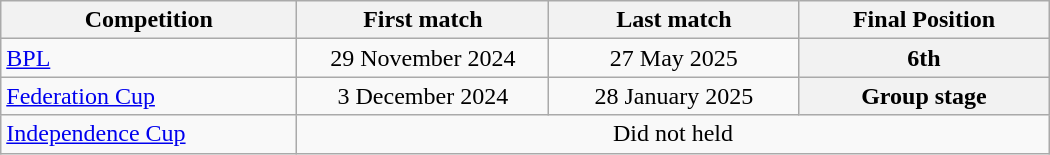<table class="wikitable" style="text-align:center; width:700px; font-size="80%";">
<tr>
<th style="text-align:center; width:200px;">Competition</th>
<th style="text-align:center; width:170px;">First match</th>
<th style="text-align:center; width:170px;">Last match</th>
<th style="text-align:center; width:170px;">Final Position</th>
</tr>
<tr>
<td style="text-align:left;"><a href='#'>BPL</a></td>
<td>29 November 2024</td>
<td>27 May 2025</td>
<th>6th</th>
</tr>
<tr>
<td style="text-align:left;"><a href='#'>Federation Cup</a></td>
<td>3 December 2024</td>
<td>28 January 2025</td>
<th>Group stage</th>
</tr>
<tr>
<td style="text-align:left;"><a href='#'>Independence Cup</a></td>
<td colspan=8>Did not held</td>
</tr>
</table>
